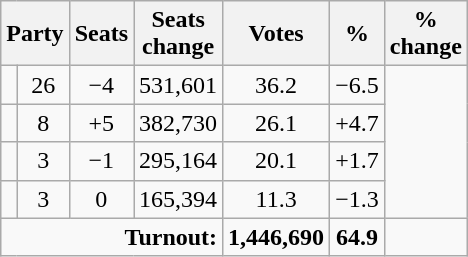<table class="wikitable sortable">
<tr>
<th colspan="2" style="text-align:center;">Party</th>
<th style="text-align:center;">Seats</th>
<th style="text-align:center;">Seats<br>change</th>
<th style="text-align:center;">Votes</th>
<th style="text-align:center;">%</th>
<th style="text-align:center;">%<br>change</th>
</tr>
<tr>
<td></td>
<td style="text-align:center;">26</td>
<td style="text-align:center;">−4</td>
<td style="text-align:center;">531,601</td>
<td style="text-align:center;">36.2</td>
<td style="text-align:center;">−6.5</td>
</tr>
<tr>
<td></td>
<td style="text-align:center;">8</td>
<td style="text-align:center;">+5</td>
<td style="text-align:center;">382,730</td>
<td style="text-align:center;">26.1</td>
<td style="text-align:center;">+4.7</td>
</tr>
<tr>
<td></td>
<td style="text-align:center;">3</td>
<td style="text-align:center;">−1</td>
<td style="text-align:center;">295,164</td>
<td style="text-align:center;">20.1</td>
<td style="text-align:center;">+1.7</td>
</tr>
<tr>
<td></td>
<td style="text-align:center;">3</td>
<td style="text-align:center;">0</td>
<td style="text-align:center;">165,394</td>
<td style="text-align:center;">11.3</td>
<td style="text-align:center;">−1.3</td>
</tr>
<tr>
<td colspan="4" style="text-align:right;"><strong>Turnout:</strong></td>
<td style="text-align:center;"><strong>1,446,690</strong></td>
<td style="text-align:center;"><strong>64.9</strong></td>
<td style="text-align:center;"></td>
</tr>
</table>
